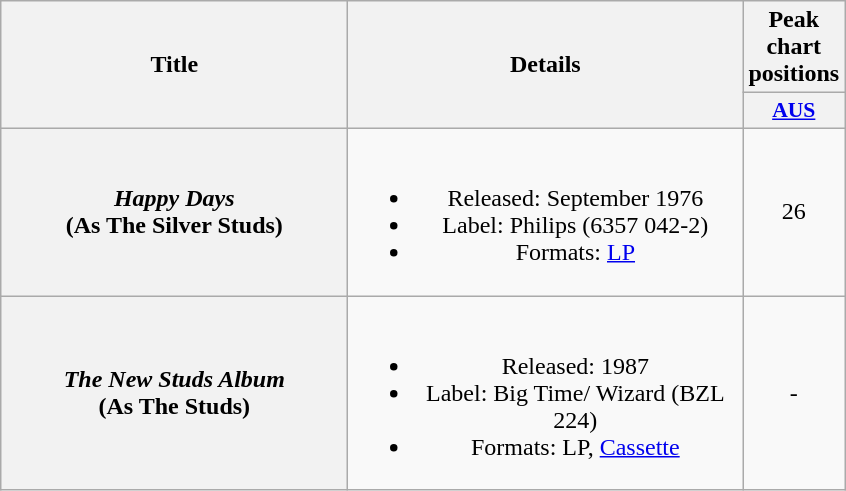<table class="wikitable plainrowheaders" style="text-align:center;" border="1">
<tr>
<th scope="col" rowspan="2" style="width:14em;">Title</th>
<th scope="col" rowspan="2" style="width:16em;">Details</th>
<th scope="col" colspan="1">Peak chart positions</th>
</tr>
<tr>
<th scope="col" style="width:3em;font-size:90%;"><a href='#'>AUS</a><br></th>
</tr>
<tr>
<th scope="row"><em>Happy Days</em> <br> (As The Silver Studs)</th>
<td><br><ul><li>Released: September 1976</li><li>Label: Philips (6357 042-2)</li><li>Formats: <a href='#'>LP</a></li></ul></td>
<td align="center">26</td>
</tr>
<tr>
<th scope="row"><em>The New Studs Album</em> <br> (As The Studs)</th>
<td><br><ul><li>Released: 1987</li><li>Label: Big Time/ Wizard (BZL 224)</li><li>Formats: LP, <a href='#'>Cassette</a></li></ul></td>
<td align="center">-</td>
</tr>
</table>
